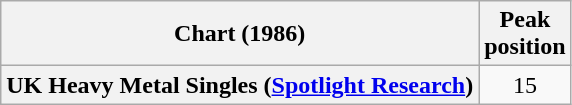<table class="wikitable plainrowheaders" style="text-align:center">
<tr>
<th>Chart (1986)</th>
<th>Peak<br>position</th>
</tr>
<tr>
<th scope="row">UK Heavy Metal Singles (<a href='#'>Spotlight Research</a>)</th>
<td>15</td>
</tr>
</table>
